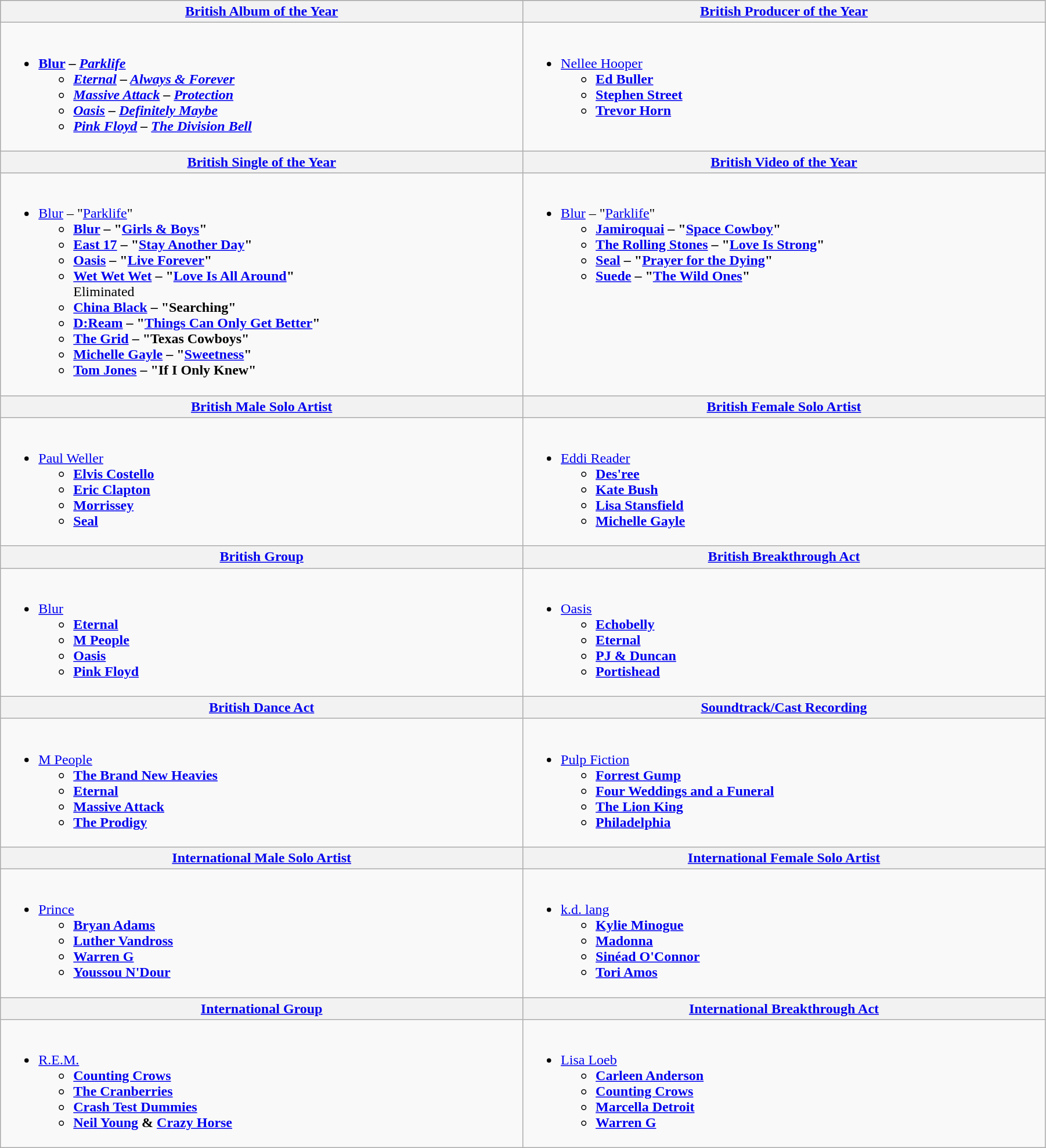<table class="wikitable" style="width:95%">
<tr bgcolor="#bebebe">
<th width="50%"><a href='#'>British Album of the Year</a></th>
<th width="50%"><a href='#'>British Producer of the Year</a></th>
</tr>
<tr>
<td valign="top"><br><ul><li><strong><a href='#'>Blur</a> – <em><a href='#'>Parklife</a><strong><em><ul><li><a href='#'>Eternal</a> – </em><a href='#'>Always & Forever</a><em></li><li><a href='#'>Massive Attack</a> – </em><a href='#'>Protection</a><em></li><li><a href='#'>Oasis</a> – </em><a href='#'>Definitely Maybe</a><em></li><li><a href='#'>Pink Floyd</a> – </em><a href='#'>The Division Bell</a><em></li></ul></li></ul></td>
<td valign="top"><br><ul><li></strong><a href='#'>Nellee Hooper</a><strong><ul><li><a href='#'>Ed Buller</a></li><li><a href='#'>Stephen Street</a></li><li><a href='#'>Trevor Horn</a></li></ul></li></ul></td>
</tr>
<tr>
<th width="50%"><a href='#'>British Single of the Year</a></th>
<th width="50%"><a href='#'>British Video of the Year</a></th>
</tr>
<tr>
<td valign="top"><br><ul><li></strong><a href='#'>Blur</a> – "<a href='#'>Parklife</a>"<strong><ul><li><a href='#'>Blur</a> – "<a href='#'>Girls & Boys</a>"</li><li><a href='#'>East 17</a> – "<a href='#'>Stay Another Day</a>"</li><li><a href='#'>Oasis</a> – "<a href='#'>Live Forever</a>"</li><li><a href='#'>Wet Wet Wet</a> – "<a href='#'>Love Is All Around</a>"<br></strong>Eliminated<strong></li><li><a href='#'>China Black</a> – "Searching"</li><li><a href='#'>D:Ream</a> – "<a href='#'>Things Can Only Get Better</a>"</li><li><a href='#'>The Grid</a> – "Texas Cowboys"</li><li><a href='#'>Michelle Gayle</a> – "<a href='#'>Sweetness</a>"</li><li><a href='#'>Tom Jones</a> – "If I Only Knew"</li></ul></li></ul></td>
<td valign="top"><br><ul><li></strong><a href='#'>Blur</a> – "<a href='#'>Parklife</a>"<strong><ul><li><a href='#'>Jamiroquai</a> – "<a href='#'>Space Cowboy</a>"</li><li><a href='#'>The Rolling Stones</a> – "<a href='#'>Love Is Strong</a>"</li><li><a href='#'>Seal</a> – "<a href='#'>Prayer for the Dying</a>"</li><li><a href='#'>Suede</a> – "<a href='#'>The Wild Ones</a>"</li></ul></li></ul></td>
</tr>
<tr>
<th width="50%"><a href='#'>British Male Solo Artist</a></th>
<th width="50%"><a href='#'>British Female Solo Artist</a></th>
</tr>
<tr>
<td valign="top"><br><ul><li></strong><a href='#'>Paul Weller</a><strong><ul><li><a href='#'>Elvis Costello</a></li><li><a href='#'>Eric Clapton</a></li><li><a href='#'>Morrissey</a></li><li><a href='#'>Seal</a></li></ul></li></ul></td>
<td valign="top"><br><ul><li></strong><a href='#'>Eddi Reader</a><strong><ul><li><a href='#'>Des'ree</a></li><li><a href='#'>Kate Bush</a></li><li><a href='#'>Lisa Stansfield</a></li><li><a href='#'>Michelle Gayle</a></li></ul></li></ul></td>
</tr>
<tr>
<th width="50%"><a href='#'>British Group</a></th>
<th width="50%"><a href='#'>British Breakthrough Act</a></th>
</tr>
<tr>
<td valign="top"><br><ul><li></strong><a href='#'>Blur</a><strong><ul><li><a href='#'>Eternal</a></li><li><a href='#'>M People</a></li><li><a href='#'>Oasis</a></li><li><a href='#'>Pink Floyd</a></li></ul></li></ul></td>
<td valign="top"><br><ul><li></strong><a href='#'>Oasis</a><strong><ul><li><a href='#'>Echobelly</a></li><li><a href='#'>Eternal</a></li><li><a href='#'>PJ & Duncan</a></li><li><a href='#'>Portishead</a></li></ul></li></ul></td>
</tr>
<tr>
<th width="50%"><a href='#'>British Dance Act</a></th>
<th width="50%"><a href='#'>Soundtrack/Cast Recording</a></th>
</tr>
<tr>
<td valign="top"><br><ul><li></strong><a href='#'>M People</a><strong><ul><li><a href='#'>The Brand New Heavies</a></li><li><a href='#'>Eternal</a></li><li><a href='#'>Massive Attack</a></li><li><a href='#'>The Prodigy</a></li></ul></li></ul></td>
<td valign="top"><br><ul><li></em></strong><a href='#'>Pulp Fiction</a><strong><em><ul><li></em><a href='#'>Forrest Gump</a><em></li><li></em><a href='#'>Four Weddings and a Funeral</a><em></li><li></em><a href='#'>The Lion King</a><em></li><li></em><a href='#'>Philadelphia</a><em></li></ul></li></ul></td>
</tr>
<tr>
<th width="50%"><a href='#'>International Male Solo Artist</a></th>
<th width="50%"><a href='#'>International Female Solo Artist</a></th>
</tr>
<tr>
<td valign="top"><br><ul><li></strong><a href='#'>Prince</a><strong><ul><li><a href='#'>Bryan Adams</a></li><li><a href='#'>Luther Vandross</a></li><li><a href='#'>Warren G</a></li><li><a href='#'>Youssou N'Dour</a></li></ul></li></ul></td>
<td valign="top"><br><ul><li></strong><a href='#'>k.d. lang</a><strong><ul><li><a href='#'>Kylie Minogue</a></li><li><a href='#'>Madonna</a></li><li><a href='#'>Sinéad O'Connor</a></li><li><a href='#'>Tori Amos</a></li></ul></li></ul></td>
</tr>
<tr>
<th width="50%"><a href='#'>International Group</a></th>
<th width="50%"><a href='#'>International Breakthrough Act</a></th>
</tr>
<tr>
<td valign="top"><br><ul><li></strong><a href='#'>R.E.M.</a><strong><ul><li><a href='#'>Counting Crows</a></li><li><a href='#'>The Cranberries</a></li><li><a href='#'>Crash Test Dummies</a></li><li><a href='#'>Neil Young</a> & <a href='#'>Crazy Horse</a></li></ul></li></ul></td>
<td valign="top"><br><ul><li></strong><a href='#'>Lisa Loeb</a><strong><ul><li><a href='#'>Carleen Anderson</a></li><li><a href='#'>Counting Crows</a></li><li><a href='#'>Marcella Detroit</a></li><li><a href='#'>Warren G</a></li></ul></li></ul></td>
</tr>
</table>
